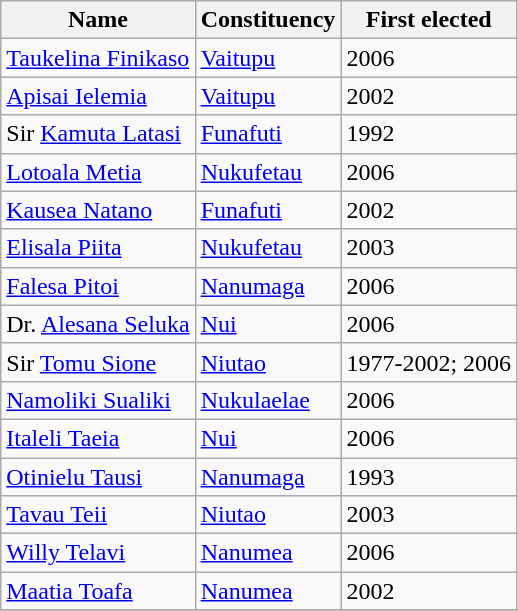<table class="wikitable">
<tr>
<th>Name</th>
<th>Constituency</th>
<th>First elected</th>
</tr>
<tr>
<td><a href='#'>Taukelina Finikaso</a></td>
<td><a href='#'>Vaitupu</a></td>
<td>2006</td>
</tr>
<tr>
<td><a href='#'>Apisai Ielemia</a></td>
<td><a href='#'>Vaitupu</a></td>
<td>2002</td>
</tr>
<tr>
<td>Sir <a href='#'>Kamuta Latasi</a></td>
<td><a href='#'>Funafuti</a></td>
<td>1992</td>
</tr>
<tr>
<td><a href='#'>Lotoala Metia</a></td>
<td><a href='#'>Nukufetau</a></td>
<td>2006</td>
</tr>
<tr>
<td><a href='#'>Kausea Natano</a></td>
<td><a href='#'>Funafuti</a></td>
<td>2002</td>
</tr>
<tr>
<td><a href='#'>Elisala Piita</a></td>
<td><a href='#'>Nukufetau</a></td>
<td>2003</td>
</tr>
<tr>
<td><a href='#'>Falesa Pitoi</a></td>
<td><a href='#'>Nanumaga</a></td>
<td>2006</td>
</tr>
<tr>
<td>Dr. <a href='#'>Alesana Seluka</a></td>
<td><a href='#'>Nui</a></td>
<td>2006</td>
</tr>
<tr>
<td>Sir <a href='#'>Tomu Sione</a></td>
<td><a href='#'>Niutao</a></td>
<td>1977-2002; 2006</td>
</tr>
<tr>
<td><a href='#'>Namoliki Sualiki</a></td>
<td><a href='#'>Nukulaelae</a></td>
<td>2006</td>
</tr>
<tr>
<td><a href='#'>Italeli Taeia</a></td>
<td><a href='#'>Nui</a></td>
<td>2006</td>
</tr>
<tr>
<td><a href='#'>Otinielu Tausi</a></td>
<td><a href='#'>Nanumaga</a></td>
<td>1993</td>
</tr>
<tr>
<td><a href='#'>Tavau Teii</a></td>
<td><a href='#'>Niutao</a></td>
<td>2003</td>
</tr>
<tr>
<td><a href='#'>Willy Telavi</a></td>
<td><a href='#'>Nanumea</a></td>
<td>2006</td>
</tr>
<tr>
<td><a href='#'>Maatia Toafa</a></td>
<td><a href='#'>Nanumea</a></td>
<td>2002</td>
</tr>
<tr>
</tr>
</table>
